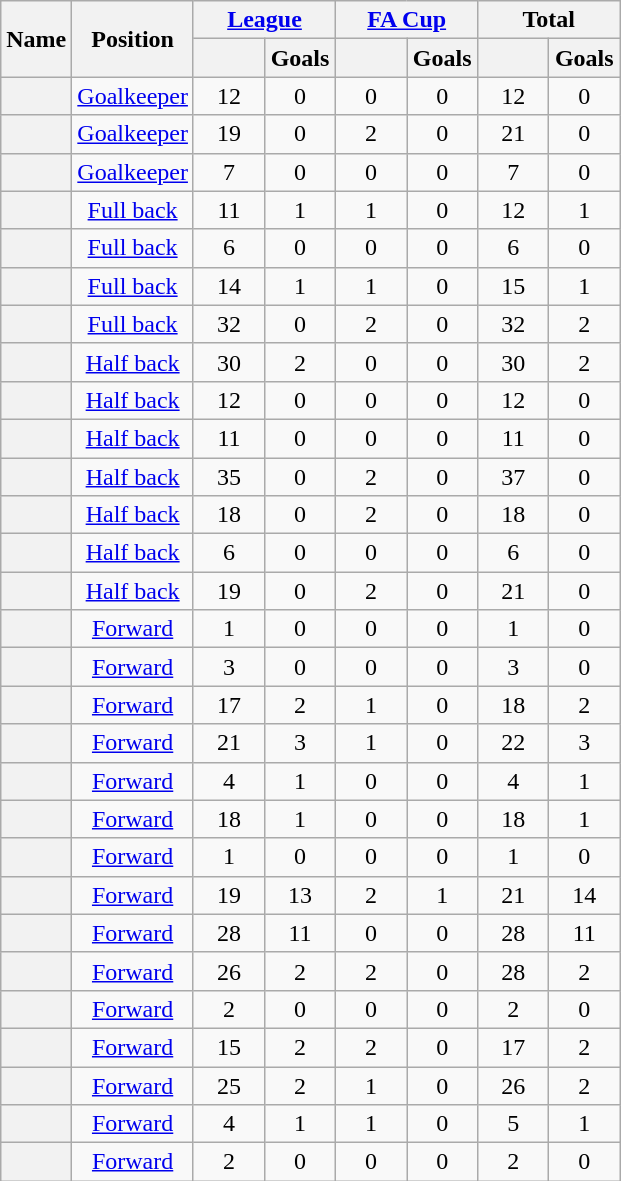<table class="wikitable sortable plainrowheaders" style=text-align:center>
<tr class="unsortable">
<th scope=col rowspan=2>Name</th>
<th scope=col rowspan=2>Position</th>
<th scope=col colspan=2><a href='#'>League</a></th>
<th scope=col colspan=2><a href='#'>FA Cup</a></th>
<th scope=col colspan=2>Total</th>
</tr>
<tr>
<th width=40 scope=col></th>
<th width=40 scope=col>Goals</th>
<th width=40 scope=col></th>
<th width=40 scope=col>Goals</th>
<th width=40 scope=col></th>
<th width=40 scope=col>Goals</th>
</tr>
<tr>
<th scope="row"></th>
<td data-sort-value="1"><a href='#'>Goalkeeper</a></td>
<td>12</td>
<td>0</td>
<td>0</td>
<td>0</td>
<td>12</td>
<td>0</td>
</tr>
<tr>
<th scope="row"></th>
<td data-sort-value="1"><a href='#'>Goalkeeper</a></td>
<td>19</td>
<td>0</td>
<td>2</td>
<td>0</td>
<td>21</td>
<td>0</td>
</tr>
<tr>
<th scope="row"></th>
<td data-sort-value="1"><a href='#'>Goalkeeper</a></td>
<td>7</td>
<td>0</td>
<td>0</td>
<td>0</td>
<td>7</td>
<td>0</td>
</tr>
<tr>
<th scope="row"></th>
<td data-sort-value="2"><a href='#'>Full back</a></td>
<td>11</td>
<td>1</td>
<td>1</td>
<td>0</td>
<td>12</td>
<td>1</td>
</tr>
<tr>
<th scope="row"></th>
<td data-sort-value="2"><a href='#'>Full back</a></td>
<td>6</td>
<td>0</td>
<td>0</td>
<td>0</td>
<td>6</td>
<td>0</td>
</tr>
<tr>
<th scope="row"></th>
<td data-sort-value="2"><a href='#'>Full back</a></td>
<td>14</td>
<td>1</td>
<td>1</td>
<td>0</td>
<td>15</td>
<td>1</td>
</tr>
<tr>
<th scope="row"></th>
<td data-sort-value="2"><a href='#'>Full back</a></td>
<td>32</td>
<td>0</td>
<td>2</td>
<td>0</td>
<td>32</td>
<td>2</td>
</tr>
<tr>
<th scope="row"></th>
<td data-sort-value="3"><a href='#'>Half back</a></td>
<td>30</td>
<td>2</td>
<td>0</td>
<td>0</td>
<td>30</td>
<td>2</td>
</tr>
<tr>
<th scope="row"></th>
<td data-sort-value="3"><a href='#'>Half back</a></td>
<td>12</td>
<td>0</td>
<td>0</td>
<td>0</td>
<td>12</td>
<td>0</td>
</tr>
<tr>
<th scope="row"></th>
<td data-sort-value="3"><a href='#'>Half back</a></td>
<td>11</td>
<td>0</td>
<td>0</td>
<td>0</td>
<td>11</td>
<td>0</td>
</tr>
<tr>
<th scope="row"></th>
<td data-sort-value="3"><a href='#'>Half back</a></td>
<td>35</td>
<td>0</td>
<td>2</td>
<td>0</td>
<td>37</td>
<td>0</td>
</tr>
<tr>
<th scope="row"></th>
<td data-sort-value="3"><a href='#'>Half back</a></td>
<td>18</td>
<td>0</td>
<td>2</td>
<td>0</td>
<td>18</td>
<td>0</td>
</tr>
<tr>
<th scope="row"></th>
<td data-sort-value="3"><a href='#'>Half back</a></td>
<td>6</td>
<td>0</td>
<td>0</td>
<td>0</td>
<td>6</td>
<td>0</td>
</tr>
<tr>
<th scope="row"></th>
<td data-sort-value="3"><a href='#'>Half back</a></td>
<td>19</td>
<td>0</td>
<td>2</td>
<td>0</td>
<td>21</td>
<td>0</td>
</tr>
<tr>
<th scope="row"></th>
<td data-sort-value="4"><a href='#'>Forward</a></td>
<td>1</td>
<td>0</td>
<td>0</td>
<td>0</td>
<td>1</td>
<td>0</td>
</tr>
<tr>
<th scope="row"></th>
<td data-sort-value="4"><a href='#'>Forward</a></td>
<td>3</td>
<td>0</td>
<td>0</td>
<td>0</td>
<td>3</td>
<td>0</td>
</tr>
<tr>
<th scope="row"></th>
<td data-sort-value="4"><a href='#'>Forward</a></td>
<td>17</td>
<td>2</td>
<td>1</td>
<td>0</td>
<td>18</td>
<td>2</td>
</tr>
<tr>
<th scope="row"></th>
<td data-sort-value="4"><a href='#'>Forward</a></td>
<td>21</td>
<td>3</td>
<td>1</td>
<td>0</td>
<td>22</td>
<td>3</td>
</tr>
<tr>
<th scope="row"></th>
<td data-sort-value="4"><a href='#'>Forward</a></td>
<td>4</td>
<td>1</td>
<td>0</td>
<td>0</td>
<td>4</td>
<td>1</td>
</tr>
<tr>
<th scope="row"></th>
<td data-sort-value="4"><a href='#'>Forward</a></td>
<td>18</td>
<td>1</td>
<td>0</td>
<td>0</td>
<td>18</td>
<td>1</td>
</tr>
<tr>
<th scope="row"></th>
<td data-sort-value="4"><a href='#'>Forward</a></td>
<td>1</td>
<td>0</td>
<td>0</td>
<td>0</td>
<td>1</td>
<td>0</td>
</tr>
<tr>
<th scope="row"></th>
<td data-sort-value="4"><a href='#'>Forward</a></td>
<td>19</td>
<td>13</td>
<td>2</td>
<td>1</td>
<td>21</td>
<td>14</td>
</tr>
<tr>
<th scope="row"></th>
<td data-sort-value="4"><a href='#'>Forward</a></td>
<td>28</td>
<td>11</td>
<td>0</td>
<td>0</td>
<td>28</td>
<td>11</td>
</tr>
<tr>
<th scope="row"></th>
<td data-sort-value="4"><a href='#'>Forward</a></td>
<td>26</td>
<td>2</td>
<td>2</td>
<td>0</td>
<td>28</td>
<td>2</td>
</tr>
<tr>
<th scope="row"></th>
<td data-sort-value="4"><a href='#'>Forward</a></td>
<td>2</td>
<td>0</td>
<td>0</td>
<td>0</td>
<td>2</td>
<td>0</td>
</tr>
<tr>
<th scope="row"></th>
<td data-sort-value="4"><a href='#'>Forward</a></td>
<td>15</td>
<td>2</td>
<td>2</td>
<td>0</td>
<td>17</td>
<td>2</td>
</tr>
<tr>
<th scope="row"></th>
<td data-sort-value="4"><a href='#'>Forward</a></td>
<td>25</td>
<td>2</td>
<td>1</td>
<td>0</td>
<td>26</td>
<td>2</td>
</tr>
<tr>
<th scope="row"></th>
<td data-sort-value="4"><a href='#'>Forward</a></td>
<td>4</td>
<td>1</td>
<td>1</td>
<td>0</td>
<td>5</td>
<td>1</td>
</tr>
<tr>
<th scope="row">  </th>
<td data-sort-value="4"><a href='#'>Forward</a></td>
<td>2</td>
<td>0</td>
<td>0</td>
<td>0</td>
<td>2</td>
<td>0</td>
</tr>
</table>
